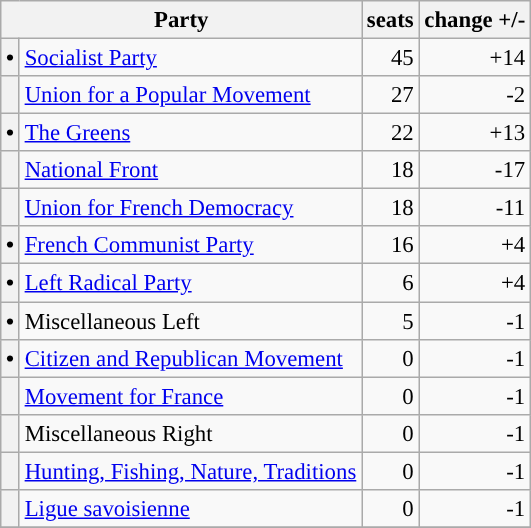<table class="wikitable" style="font-size: 95%;">
<tr>
<th colspan=2>Party</th>
<th>seats</th>
<th>change +/-</th>
</tr>
<tr>
<th style="background-color: "><span>•</span></th>
<td><a href='#'>Socialist Party</a></td>
<td align="right">45</td>
<td align="right">+14</td>
</tr>
<tr>
<th style="background-color: "></th>
<td><a href='#'>Union for a Popular Movement</a></td>
<td align="right">27</td>
<td align="right">-2</td>
</tr>
<tr>
<th style="background-color: "><span>•</span></th>
<td><a href='#'>The Greens</a></td>
<td align="right">22</td>
<td align="right">+13</td>
</tr>
<tr>
<th style="background-color: "></th>
<td><a href='#'>National Front</a></td>
<td align="right">18</td>
<td align="right">-17</td>
</tr>
<tr>
<th style="background-color: "></th>
<td><a href='#'>Union for French Democracy</a></td>
<td align="right">18</td>
<td align="right">-11</td>
</tr>
<tr>
<th style="background-color: "><span>•</span></th>
<td><a href='#'>French Communist Party</a></td>
<td align="right">16</td>
<td align="right">+4</td>
</tr>
<tr>
<th style="background-color: "><span>•</span></th>
<td><a href='#'>Left Radical Party</a></td>
<td align="right">6</td>
<td align="right">+4</td>
</tr>
<tr>
<th style="background-color: "><span>•</span></th>
<td>Miscellaneous Left</td>
<td align="right">5</td>
<td align="right">-1</td>
</tr>
<tr>
<th style="background-color: "><span>•</span></th>
<td><a href='#'>Citizen and Republican Movement</a></td>
<td align="right">0</td>
<td align="right">-1</td>
</tr>
<tr>
<th style="background-color: "></th>
<td><a href='#'>Movement for France</a></td>
<td align="right">0</td>
<td align="right">-1</td>
</tr>
<tr>
<th style="background-color: "></th>
<td>Miscellaneous Right</td>
<td align="right">0</td>
<td align="right">-1</td>
</tr>
<tr>
<th style="background-color: "></th>
<td><a href='#'>Hunting, Fishing, Nature, Traditions</a></td>
<td align="right">0</td>
<td align="right">-1</td>
</tr>
<tr>
<th style="background-color: "></th>
<td><a href='#'>Ligue savoisienne</a></td>
<td align="right">0</td>
<td align="right">-1</td>
</tr>
<tr>
</tr>
</table>
